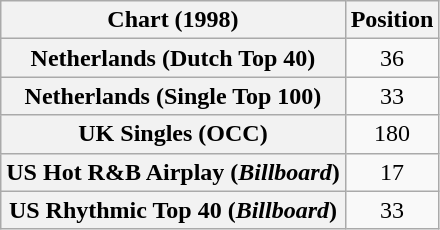<table class="wikitable sortable plainrowheaders" style="text-align:center">
<tr>
<th>Chart (1998)</th>
<th>Position</th>
</tr>
<tr>
<th scope="row">Netherlands (Dutch Top 40)</th>
<td>36</td>
</tr>
<tr>
<th scope="row">Netherlands (Single Top 100)</th>
<td>33</td>
</tr>
<tr>
<th scope="row">UK Singles (OCC)</th>
<td>180</td>
</tr>
<tr>
<th scope="row">US Hot R&B Airplay (<em>Billboard</em>)</th>
<td>17</td>
</tr>
<tr>
<th scope="row">US Rhythmic Top 40 (<em>Billboard</em>)</th>
<td>33</td>
</tr>
</table>
